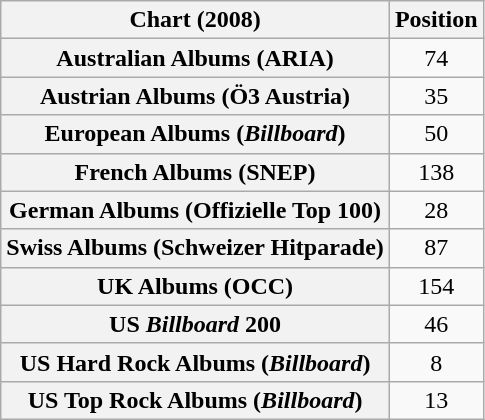<table class="wikitable sortable plainrowheaders">
<tr>
<th scope="col">Chart (2008)</th>
<th scope="col">Position</th>
</tr>
<tr>
<th scope="row">Australian Albums (ARIA)</th>
<td style="text-align:center;">74</td>
</tr>
<tr>
<th scope="row">Austrian Albums (Ö3 Austria)</th>
<td style="text-align:center;">35</td>
</tr>
<tr>
<th scope="row">European Albums (<em>Billboard</em>)</th>
<td style="text-align:center;">50</td>
</tr>
<tr>
<th scope="row">French Albums (SNEP)</th>
<td style="text-align:center;">138</td>
</tr>
<tr>
<th scope="row">German Albums (Offizielle Top 100)</th>
<td style="text-align:center;">28</td>
</tr>
<tr>
<th scope="row">Swiss Albums (Schweizer Hitparade)</th>
<td style="text-align:center;">87</td>
</tr>
<tr>
<th scope="row">UK Albums (OCC)</th>
<td style="text-align:center;">154</td>
</tr>
<tr>
<th scope="row">US <em>Billboard</em> 200</th>
<td style="text-align:center;">46</td>
</tr>
<tr>
<th scope="row">US Hard Rock Albums (<em>Billboard</em>)</th>
<td style="text-align:center;">8</td>
</tr>
<tr>
<th scope="row">US Top Rock Albums (<em>Billboard</em>)</th>
<td style="text-align:center;">13</td>
</tr>
</table>
